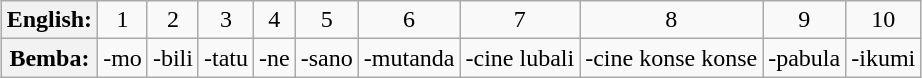<table class="wikitable" style="margin:1em auto;">
<tr align="center">
<th align="right">English:</th>
<td>1</td>
<td>2</td>
<td>3</td>
<td>4</td>
<td>5</td>
<td>6</td>
<td>7</td>
<td>8</td>
<td>9</td>
<td>10</td>
</tr>
<tr align="center">
<th align="center">Bemba:</th>
<td>-mo</td>
<td>-bili</td>
<td>-tatu</td>
<td>-ne</td>
<td>-sano</td>
<td>-mutanda</td>
<td>-cine lubali</td>
<td>-cine konse konse</td>
<td>-pabula</td>
<td>-ikumi</td>
</tr>
</table>
